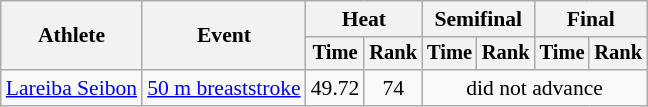<table class=wikitable style="font-size:90%">
<tr>
<th rowspan="2">Athlete</th>
<th rowspan="2">Event</th>
<th colspan="2">Heat</th>
<th colspan="2">Semifinal</th>
<th colspan="2">Final</th>
</tr>
<tr style="font-size:95%">
<th>Time</th>
<th>Rank</th>
<th>Time</th>
<th>Rank</th>
<th>Time</th>
<th>Rank</th>
</tr>
<tr align=center>
<td align=left><a href='#'>Lareiba Seibon</a></td>
<td align=left><a href='#'>50 m breaststroke</a></td>
<td>49.72</td>
<td>74</td>
<td colspan=4>did not advance</td>
</tr>
</table>
